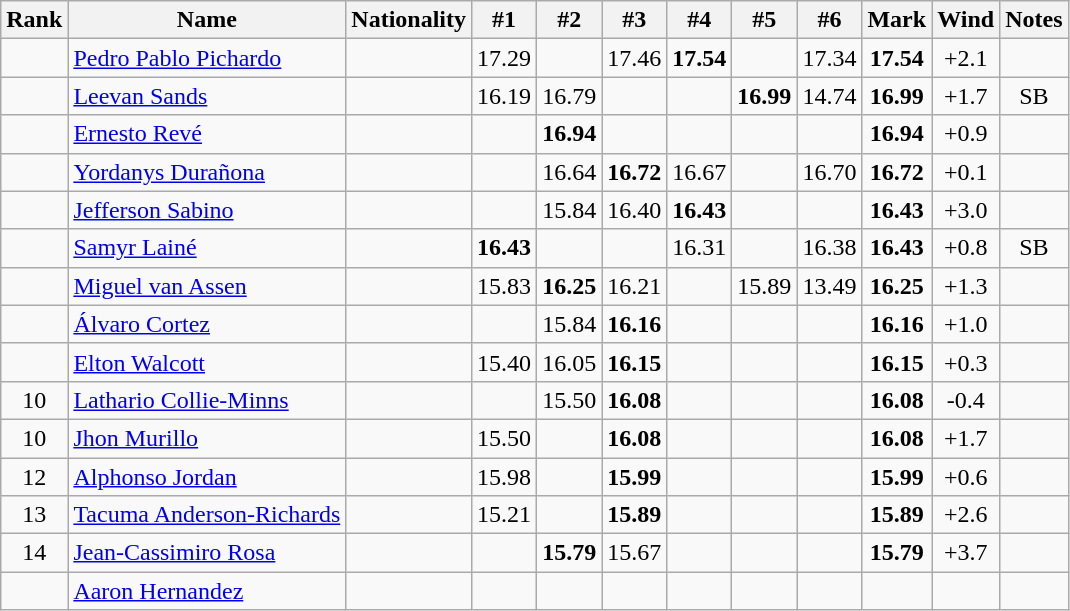<table class="wikitable sortable" style="text-align:center">
<tr>
<th>Rank</th>
<th>Name</th>
<th>Nationality</th>
<th>#1</th>
<th>#2</th>
<th>#3</th>
<th>#4</th>
<th>#5</th>
<th>#6</th>
<th>Mark</th>
<th>Wind</th>
<th>Notes</th>
</tr>
<tr>
<td></td>
<td align=left><a href='#'>Pedro Pablo Pichardo</a></td>
<td align=left></td>
<td>17.29</td>
<td></td>
<td>17.46</td>
<td><strong>17.54</strong></td>
<td></td>
<td>17.34</td>
<td><strong>17.54</strong></td>
<td>+2.1</td>
<td></td>
</tr>
<tr>
<td></td>
<td align=left><a href='#'>Leevan Sands</a></td>
<td align=left></td>
<td>16.19</td>
<td>16.79</td>
<td></td>
<td></td>
<td><strong>16.99</strong></td>
<td>14.74</td>
<td><strong>16.99</strong></td>
<td>+1.7</td>
<td>SB</td>
</tr>
<tr>
<td></td>
<td align=left><a href='#'>Ernesto Revé</a></td>
<td align=left></td>
<td></td>
<td><strong>16.94</strong></td>
<td></td>
<td></td>
<td></td>
<td></td>
<td><strong>16.94</strong></td>
<td>+0.9</td>
<td></td>
</tr>
<tr>
<td></td>
<td align=left><a href='#'>Yordanys Durañona</a></td>
<td align=left></td>
<td></td>
<td>16.64</td>
<td><strong>16.72</strong></td>
<td>16.67</td>
<td></td>
<td>16.70</td>
<td><strong>16.72</strong></td>
<td>+0.1</td>
<td></td>
</tr>
<tr>
<td></td>
<td align=left><a href='#'>Jefferson Sabino</a></td>
<td align=left></td>
<td></td>
<td>15.84</td>
<td>16.40</td>
<td><strong>16.43</strong></td>
<td></td>
<td></td>
<td><strong>16.43</strong></td>
<td>+3.0</td>
<td></td>
</tr>
<tr>
<td></td>
<td align=left><a href='#'>Samyr Lainé</a></td>
<td align=left></td>
<td><strong>16.43</strong></td>
<td></td>
<td></td>
<td>16.31</td>
<td></td>
<td>16.38</td>
<td><strong>16.43</strong></td>
<td>+0.8</td>
<td>SB</td>
</tr>
<tr>
<td></td>
<td align=left><a href='#'>Miguel van Assen</a></td>
<td align=left></td>
<td>15.83</td>
<td><strong>16.25</strong></td>
<td>16.21</td>
<td></td>
<td>15.89</td>
<td>13.49</td>
<td><strong>16.25</strong></td>
<td>+1.3</td>
<td></td>
</tr>
<tr>
<td></td>
<td align=left><a href='#'>Álvaro Cortez</a></td>
<td align=left></td>
<td></td>
<td>15.84</td>
<td><strong>16.16</strong></td>
<td></td>
<td></td>
<td></td>
<td><strong>16.16</strong></td>
<td>+1.0</td>
<td></td>
</tr>
<tr>
<td></td>
<td align=left><a href='#'>Elton Walcott</a></td>
<td align=left></td>
<td>15.40</td>
<td>16.05</td>
<td><strong>16.15</strong></td>
<td></td>
<td></td>
<td></td>
<td><strong>16.15</strong></td>
<td>+0.3</td>
<td></td>
</tr>
<tr>
<td>10</td>
<td align=left><a href='#'>Lathario Collie-Minns</a></td>
<td align=left></td>
<td></td>
<td>15.50</td>
<td><strong>16.08</strong></td>
<td></td>
<td></td>
<td></td>
<td><strong>16.08</strong></td>
<td>-0.4</td>
<td></td>
</tr>
<tr>
<td>10</td>
<td align=left><a href='#'>Jhon Murillo</a></td>
<td align=left></td>
<td>15.50</td>
<td></td>
<td><strong>16.08</strong></td>
<td></td>
<td></td>
<td></td>
<td><strong>16.08</strong></td>
<td>+1.7</td>
<td></td>
</tr>
<tr>
<td>12</td>
<td align=left><a href='#'>Alphonso Jordan</a></td>
<td align=left></td>
<td>15.98</td>
<td></td>
<td><strong>15.99</strong></td>
<td></td>
<td></td>
<td></td>
<td><strong>15.99</strong></td>
<td>+0.6</td>
<td></td>
</tr>
<tr>
<td>13</td>
<td align=left><a href='#'>Tacuma Anderson-Richards</a></td>
<td align=left></td>
<td>15.21</td>
<td></td>
<td><strong>15.89</strong></td>
<td></td>
<td></td>
<td></td>
<td><strong>15.89</strong></td>
<td>+2.6</td>
<td></td>
</tr>
<tr>
<td>14</td>
<td align=left><a href='#'>Jean-Cassimiro Rosa</a></td>
<td align=left></td>
<td></td>
<td><strong>15.79</strong></td>
<td>15.67</td>
<td></td>
<td></td>
<td></td>
<td><strong>15.79</strong></td>
<td>+3.7</td>
<td></td>
</tr>
<tr>
<td></td>
<td align=left><a href='#'>Aaron Hernandez</a></td>
<td align=left></td>
<td></td>
<td></td>
<td></td>
<td></td>
<td></td>
<td></td>
<td><strong></strong></td>
<td></td>
<td></td>
</tr>
</table>
